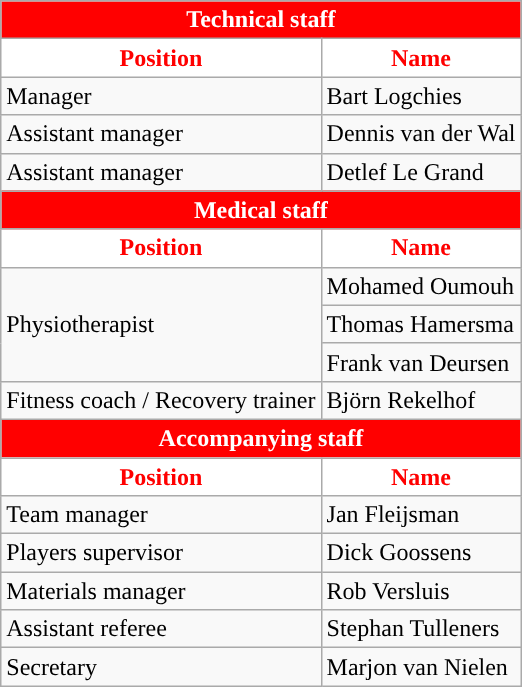<table class="wikitable">
<tr>
<td colspan="2" style="text-align:center;background:red;color:white"><strong>Technical staff</strong></td>
</tr>
<tr>
<th style="background:white;color:red">Position</th>
<th style="background:white;color:red">Name</th>
</tr>
<tr>
<td>Manager</td>
<td>Bart Logchies</td>
</tr>
<tr>
<td>Assistant manager</td>
<td>Dennis van der Wal</td>
</tr>
<tr>
<td>Assistant manager</td>
<td>Detlef Le Grand</td>
</tr>
<tr>
<td colspan="2" style="text-align:center;background:red;color:white"><strong>Medical staff</strong></td>
</tr>
<tr>
<th style="background:white;color:red">Position</th>
<th style="background:white;color:red">Name</th>
</tr>
<tr>
<td rowspan="3">Physiotherapist</td>
<td>Mohamed Oumouh</td>
</tr>
<tr>
<td>Thomas Hamersma</td>
</tr>
<tr>
<td>Frank van Deursen</td>
</tr>
<tr>
<td>Fitness coach / Recovery trainer</td>
<td>Björn Rekelhof</td>
</tr>
<tr>
<td colspan="2" style="text-align:center;background:red;color:white"><strong>Accompanying staff</strong></td>
</tr>
<tr>
<th style="background:white;color:red">Position</th>
<th style="background:white;color:red">Name</th>
</tr>
<tr>
<td>Team manager</td>
<td>Jan Fleijsman</td>
</tr>
<tr>
<td>Players supervisor</td>
<td>Dick Goossens</td>
</tr>
<tr>
<td>Materials manager</td>
<td>Rob Versluis</td>
</tr>
<tr>
<td>Assistant referee</td>
<td>Stephan Tulleners</td>
</tr>
<tr>
<td>Secretary</td>
<td>Marjon van Nielen</td>
</tr>
</table>
